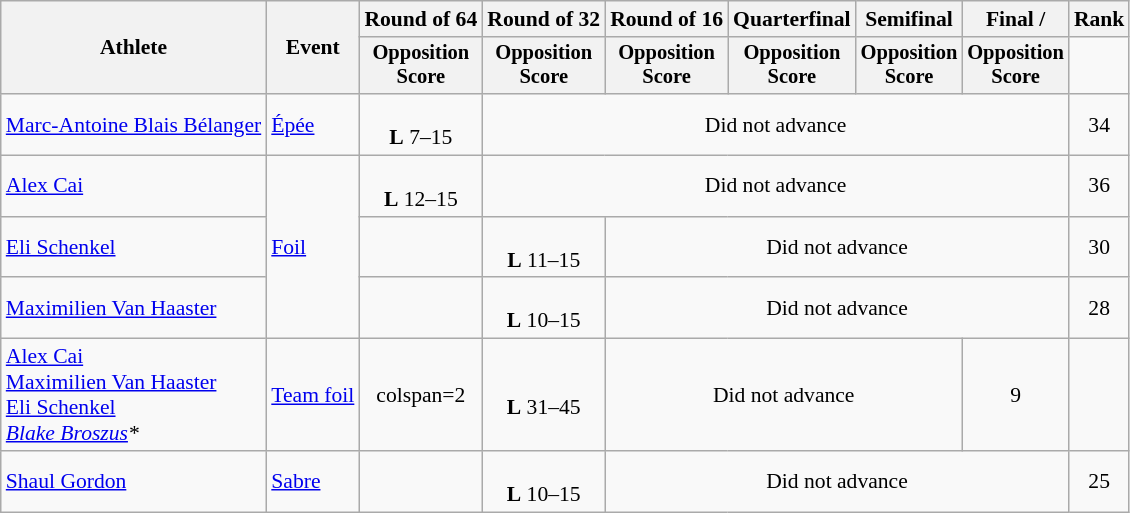<table class=wikitable style=font-size:90%;text-align:center>
<tr>
<th rowspan=2>Athlete</th>
<th rowspan=2>Event</th>
<th>Round of 64</th>
<th>Round of 32</th>
<th>Round of 16</th>
<th>Quarterfinal</th>
<th>Semifinal</th>
<th>Final / </th>
<th colspan=2>Rank</th>
</tr>
<tr style=font-size:95%>
<th>Opposition <br> Score</th>
<th>Opposition <br> Score</th>
<th>Opposition <br> Score</th>
<th>Opposition <br> Score</th>
<th>Opposition <br> Score</th>
<th>Opposition <br> Score</th>
</tr>
<tr>
<td align=left><a href='#'>Marc-Antoine Blais Bélanger</a></td>
<td align=left><a href='#'>Épée</a></td>
<td><br><strong>L</strong> 7–15</td>
<td colspan=5>Did not advance</td>
<td>34</td>
</tr>
<tr>
<td align=left><a href='#'>Alex Cai</a></td>
<td align=left rowspan=3><a href='#'>Foil</a></td>
<td><br><strong>L</strong> 12–15</td>
<td colspan=5>Did not advance</td>
<td>36</td>
</tr>
<tr>
<td align=left><a href='#'>Eli Schenkel</a></td>
<td></td>
<td><br><strong>L</strong> 11–15</td>
<td colspan=4>Did not advance</td>
<td>30</td>
</tr>
<tr>
<td align=left><a href='#'>Maximilien Van Haaster</a></td>
<td></td>
<td><br><strong>L</strong> 10–15</td>
<td colspan=4>Did not advance</td>
<td>28</td>
</tr>
<tr>
<td align=left><a href='#'>Alex Cai</a><br><a href='#'>Maximilien Van Haaster</a><br><a href='#'>Eli Schenkel</a><br><em><a href='#'>Blake Broszus</a>*</em></td>
<td align=left><a href='#'>Team foil</a></td>
<td>colspan=2 </td>
<td><br><strong>L</strong> 31–45</td>
<td colspan=3>Did not advance</td>
<td>9</td>
</tr>
<tr>
<td align=left><a href='#'>Shaul Gordon</a></td>
<td align=left><a href='#'>Sabre</a></td>
<td></td>
<td><br><strong>L</strong> 10–15</td>
<td colspan=4>Did not advance</td>
<td>25</td>
</tr>
</table>
